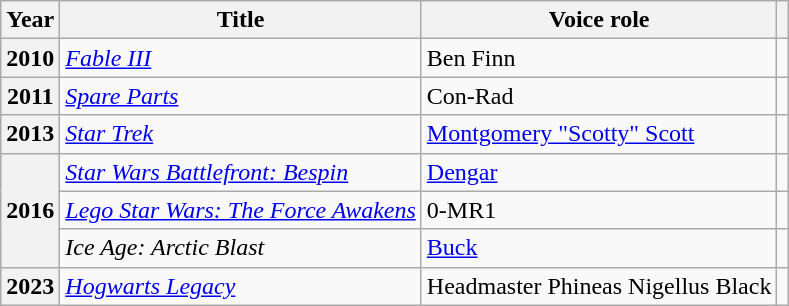<table class="wikitable plainrowheaders sortable" style="margin-right: 0;">
<tr>
<th scope="col">Year</th>
<th scope="col">Title</th>
<th scope="col">Voice role</th>
<th scope="col" class="unsortable"></th>
</tr>
<tr>
<th scope="row">2010</th>
<td><em><a href='#'>Fable III</a></em></td>
<td>Ben Finn</td>
<td style="text-align: center;"></td>
</tr>
<tr>
<th scope="row">2011</th>
<td><em><a href='#'>Spare Parts</a></em></td>
<td>Con-Rad</td>
<td style="text-align: center;"></td>
</tr>
<tr>
<th scope="row">2013</th>
<td><em><a href='#'>Star Trek</a></em></td>
<td><a href='#'>Montgomery "Scotty" Scott</a></td>
<td style="text-align: center;"></td>
</tr>
<tr>
<th rowspan="3" scope="row">2016</th>
<td><em><a href='#'>Star Wars Battlefront: Bespin</a></em></td>
<td><a href='#'>Dengar</a></td>
<td style="text-align: center;"></td>
</tr>
<tr>
<td><em><a href='#'>Lego Star Wars: The Force Awakens</a></em></td>
<td>0-MR1</td>
<td style="text-align: center;"></td>
</tr>
<tr>
<td><em>Ice Age: Arctic Blast</em></td>
<td><a href='#'>Buck</a></td>
<td style="text-align: center;"></td>
</tr>
<tr>
<th scope="row">2023</th>
<td><em><a href='#'>Hogwarts Legacy</a></em></td>
<td>Headmaster Phineas Nigellus Black</td>
<td style="text-align: center;"></td>
</tr>
</table>
